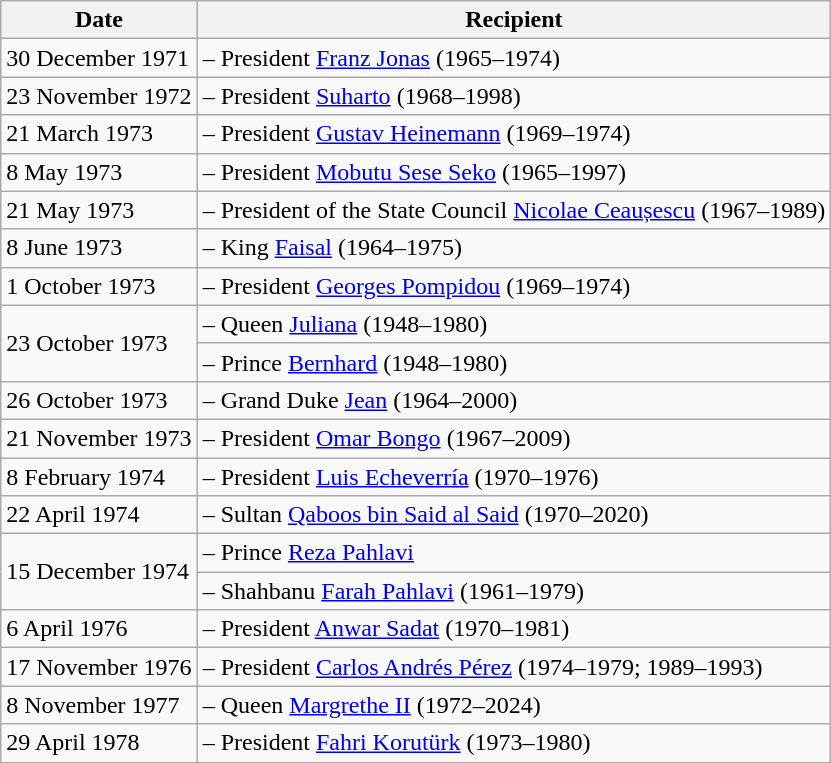<table class="wikitable">
<tr>
<th>Date</th>
<th>Recipient</th>
</tr>
<tr>
<td>30 December 1971</td>
<td> – President <a href='#'>Franz Jonas</a> (1965–1974)</td>
</tr>
<tr>
<td>23 November 1972</td>
<td> – President <a href='#'>Suharto</a> (1968–1998)</td>
</tr>
<tr>
<td>21 March 1973</td>
<td> – President <a href='#'>Gustav Heinemann</a> (1969–1974)</td>
</tr>
<tr>
<td>8 May 1973</td>
<td> – President <a href='#'>Mobutu Sese Seko</a> (1965–1997)</td>
</tr>
<tr>
<td>21 May 1973</td>
<td> – President of the State Council <a href='#'>Nicolae Ceaușescu</a> (1967–1989)</td>
</tr>
<tr>
<td>8 June 1973</td>
<td> – King <a href='#'>Faisal</a> (1964–1975)</td>
</tr>
<tr>
<td>1 October 1973</td>
<td> – President <a href='#'>Georges Pompidou</a> (1969–1974)</td>
</tr>
<tr>
<td rowspan=2>23 October 1973</td>
<td> – Queen <a href='#'>Juliana</a> (1948–1980)</td>
</tr>
<tr>
<td> – Prince <a href='#'>Bernhard</a> (1948–1980)</td>
</tr>
<tr>
<td>26 October 1973</td>
<td> – Grand Duke <a href='#'>Jean</a> (1964–2000)</td>
</tr>
<tr>
<td>21 November 1973</td>
<td> – President <a href='#'>Omar Bongo</a> (1967–2009)</td>
</tr>
<tr>
<td>8 February 1974</td>
<td> – President <a href='#'>Luis Echeverría</a> (1970–1976)</td>
</tr>
<tr>
<td>22 April 1974</td>
<td> – Sultan <a href='#'>Qaboos bin Said al Said</a> (1970–2020)</td>
</tr>
<tr>
<td rowspan=2>15 December 1974</td>
<td> – Prince <a href='#'>Reza Pahlavi</a></td>
</tr>
<tr>
<td> – Shahbanu <a href='#'>Farah Pahlavi</a> (1961–1979)</td>
</tr>
<tr>
<td>6 April 1976</td>
<td> – President <a href='#'>Anwar Sadat</a> (1970–1981)</td>
</tr>
<tr>
<td>17 November 1976</td>
<td> – President <a href='#'>Carlos Andrés Pérez</a> (1974–1979; 1989–1993)</td>
</tr>
<tr>
<td>8 November 1977</td>
<td> – Queen <a href='#'>Margrethe II</a> (1972–2024)</td>
</tr>
<tr>
<td>29 April 1978</td>
<td> – President <a href='#'>Fahri Korutürk</a> (1973–1980)</td>
</tr>
</table>
